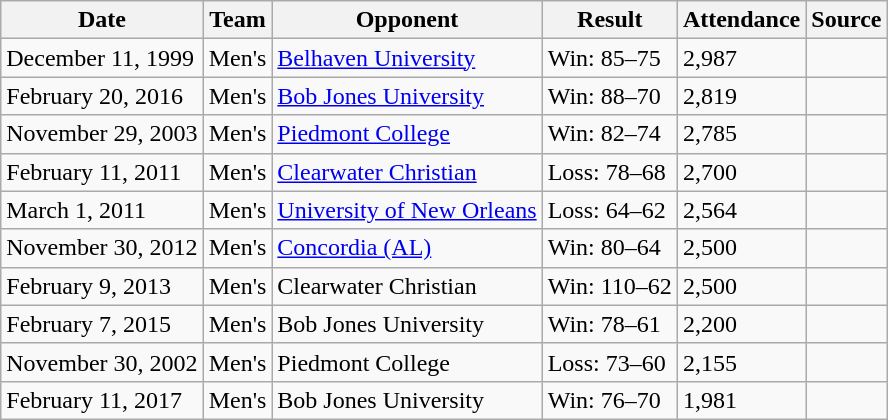<table class="wikitable">
<tr>
<th>Date</th>
<th>Team</th>
<th>Opponent</th>
<th>Result</th>
<th>Attendance</th>
<th>Source</th>
</tr>
<tr>
<td>December 11, 1999</td>
<td>Men's</td>
<td><a href='#'>Belhaven University</a></td>
<td>Win: 85–75</td>
<td>2,987</td>
<td></td>
</tr>
<tr>
<td>February 20, 2016</td>
<td>Men's</td>
<td><a href='#'>Bob Jones University</a></td>
<td>Win: 88–70</td>
<td>2,819</td>
<td></td>
</tr>
<tr>
<td>November 29, 2003</td>
<td>Men's</td>
<td><a href='#'>Piedmont College</a></td>
<td>Win: 82–74</td>
<td>2,785</td>
<td></td>
</tr>
<tr>
<td>February 11, 2011</td>
<td>Men's</td>
<td><a href='#'>Clearwater Christian</a></td>
<td>Loss: 78–68</td>
<td>2,700</td>
<td></td>
</tr>
<tr>
<td>March 1, 2011</td>
<td>Men's</td>
<td><a href='#'>University of New Orleans</a></td>
<td>Loss: 64–62</td>
<td>2,564</td>
<td></td>
</tr>
<tr>
<td>November 30, 2012</td>
<td>Men's</td>
<td><a href='#'>Concordia (AL)</a></td>
<td>Win: 80–64</td>
<td>2,500</td>
<td></td>
</tr>
<tr>
<td>February 9, 2013</td>
<td>Men's</td>
<td>Clearwater Christian</td>
<td>Win: 110–62</td>
<td>2,500</td>
<td></td>
</tr>
<tr>
<td>February 7, 2015</td>
<td>Men's</td>
<td>Bob Jones University</td>
<td>Win: 78–61</td>
<td>2,200</td>
<td></td>
</tr>
<tr>
<td>November 30, 2002</td>
<td>Men's</td>
<td>Piedmont College</td>
<td>Loss: 73–60</td>
<td>2,155</td>
<td></td>
</tr>
<tr>
<td>February 11, 2017</td>
<td>Men's</td>
<td>Bob Jones University</td>
<td>Win: 76–70</td>
<td>1,981</td>
<td></td>
</tr>
</table>
